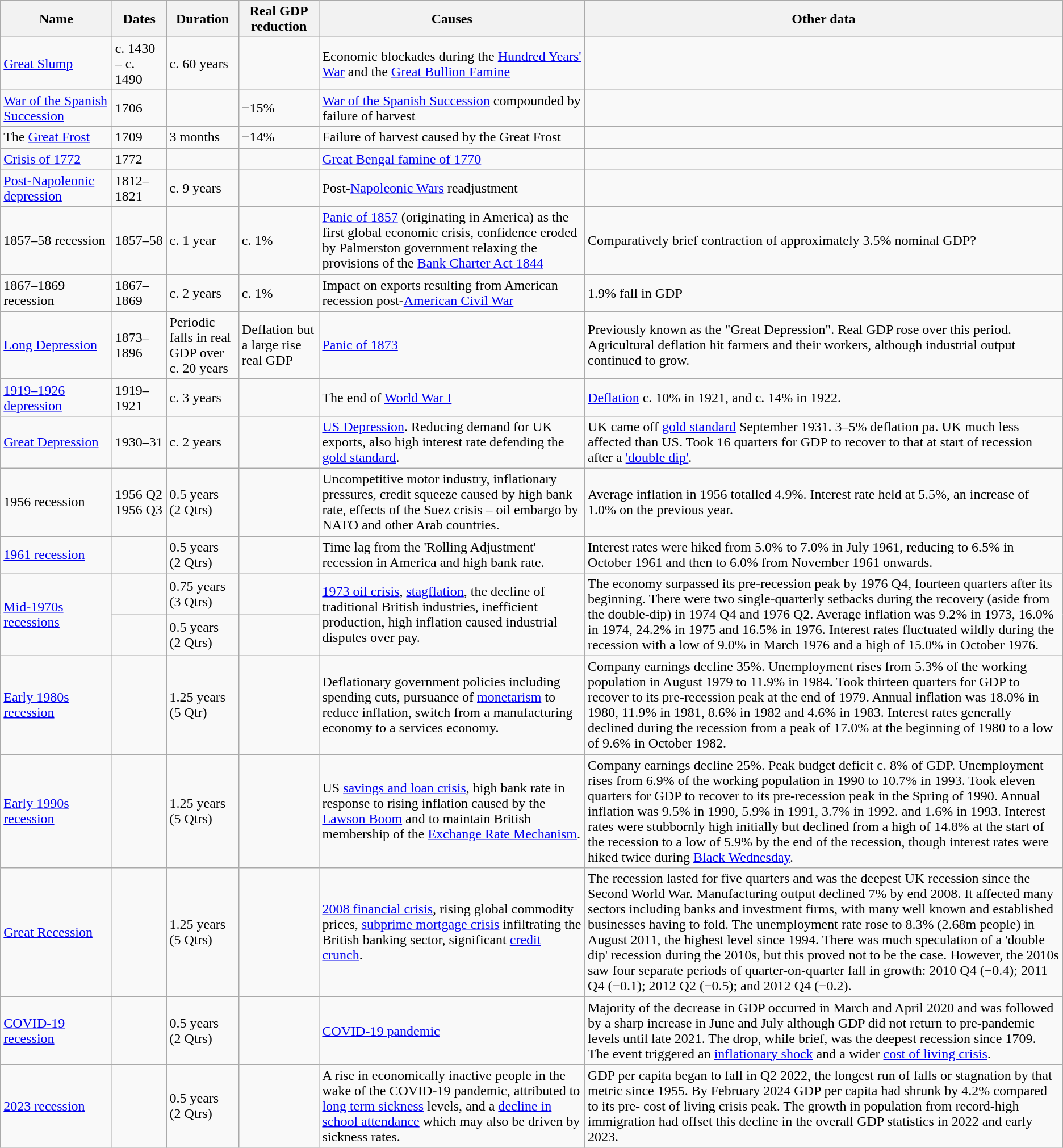<table class="wikitable sortable">
<tr>
<th width="100" class="unsortable">Name</th>
<th width="45">Dates</th>
<th width="50">Duration</th>
<th width="70">Real GDP reduction</th>
<th class="unsortable" width=25%>Causes</th>
<th class="unsortable" width=45%>Other data</th>
</tr>
<tr>
<td><a href='#'>Great Slump</a></td>
<td>c. 1430 – c. 1490</td>
<td>c. 60 years</td>
<td></td>
<td>Economic blockades during the <a href='#'>Hundred Years' War</a> and the <a href='#'>Great Bullion Famine</a></td>
<td></td>
</tr>
<tr>
<td><a href='#'>War of the Spanish Succession</a></td>
<td>1706</td>
<td></td>
<td>−15%</td>
<td><a href='#'>War of the Spanish Succession</a> compounded by failure of harvest</td>
<td></td>
</tr>
<tr>
<td>The <a href='#'>Great Frost</a></td>
<td>1709</td>
<td>3 months</td>
<td>−14%</td>
<td>Failure of harvest caused by the Great Frost</td>
<td></td>
</tr>
<tr>
<td><a href='#'>Crisis of 1772</a></td>
<td>1772</td>
<td></td>
<td></td>
<td><a href='#'>Great Bengal famine of 1770</a></td>
<td></td>
</tr>
<tr>
<td><a href='#'>Post-Napoleonic depression</a></td>
<td>1812–1821</td>
<td>c. 9 years</td>
<td></td>
<td>Post-<a href='#'>Napoleonic Wars</a> readjustment</td>
<td></td>
</tr>
<tr>
<td>1857–58 recession</td>
<td>1857–58</td>
<td>c. 1 year</td>
<td>c. 1%</td>
<td><a href='#'>Panic of 1857</a> (originating in America) as the first global economic crisis, confidence eroded by Palmerston government relaxing the provisions of the <a href='#'>Bank Charter Act 1844</a></td>
<td>Comparatively brief contraction of approximately 3.5% nominal GDP?</td>
</tr>
<tr>
<td>1867–1869 recession</td>
<td>1867–1869</td>
<td>c. 2 years</td>
<td>c. 1%</td>
<td>Impact on exports resulting from American recession post-<a href='#'>American Civil War</a></td>
<td>1.9% fall in GDP</td>
</tr>
<tr>
<td><a href='#'>Long Depression</a></td>
<td>1873–1896</td>
<td>Periodic falls in real GDP over c. 20 years</td>
<td>Deflation but a large rise real GDP</td>
<td><a href='#'>Panic of 1873</a></td>
<td>Previously known as the "Great Depression". Real GDP rose over this period. Agricultural deflation hit farmers and their workers, although industrial output continued to grow.</td>
</tr>
<tr>
<td><a href='#'>1919–1926 depression</a></td>
<td>1919–1921</td>
<td>c. 3 years</td>
<td></td>
<td>The end of <a href='#'>World War I</a></td>
<td><a href='#'>Deflation</a> c. 10% in 1921, and c. 14% in 1922.</td>
</tr>
<tr>
<td><a href='#'>Great Depression</a></td>
<td>1930–31</td>
<td>c. 2 years</td>
<td></td>
<td><a href='#'>US Depression</a>. Reducing demand for UK exports, also high interest rate defending the <a href='#'>gold standard</a>.</td>
<td>UK came off <a href='#'>gold standard</a> September 1931. 3–5% deflation pa. UK much less affected than US. Took 16 quarters for GDP to recover to that at start of recession after a <a href='#'>'double dip'</a>.</td>
</tr>
<tr>
<td>1956 recession</td>
<td>1956 Q2<br>1956 Q3</td>
<td>0.5 years<br>(2 Qtrs)</td>
<td></td>
<td>Uncompetitive motor industry, inflationary pressures, credit squeeze caused by high bank rate, effects of the Suez crisis – oil embargo by NATO and other Arab countries.</td>
<td>Average inflation in 1956 totalled 4.9%. Interest rate held at 5.5%, an increase of 1.0% on the previous year.</td>
</tr>
<tr>
<td><a href='#'>1961 recession</a></td>
<td></td>
<td>0.5 years<br>(2 Qtrs)</td>
<td></td>
<td>Time lag from the 'Rolling Adjustment' recession in America and high bank rate.</td>
<td>Interest rates were hiked from 5.0% to 7.0% in July 1961, reducing to 6.5% in October 1961 and then to 6.0% from November 1961 onwards.</td>
</tr>
<tr>
<td rowspan="2"><a href='#'>Mid-1970s recessions</a></td>
<td></td>
<td>0.75 years<br>(3 Qtrs)</td>
<td></td>
<td rowspan="2"><a href='#'>1973 oil crisis</a>, <a href='#'>stagflation</a>, the decline of traditional British industries, inefficient production, high inflation caused industrial disputes over pay.</td>
<td rowspan="2">The economy surpassed its pre-recession peak by 1976 Q4, fourteen quarters after its beginning. There were two single-quarterly setbacks during the recovery (aside from the double-dip) in 1974 Q4 and 1976 Q2. Average inflation was 9.2% in 1973, 16.0% in 1974, 24.2% in 1975 and 16.5% in 1976. Interest rates fluctuated wildly during the recession with a low of 9.0% in March 1976 and a high of 15.0% in October 1976.</td>
</tr>
<tr>
<td></td>
<td>0.5 years<br>(2 Qtrs)</td>
<td></td>
</tr>
<tr>
<td><a href='#'>Early 1980s recession</a></td>
<td></td>
<td>1.25 years<br>(5 Qtr)</td>
<td></td>
<td>Deflationary government policies including spending cuts, pursuance of <a href='#'>monetarism</a> to reduce inflation, switch from a manufacturing economy to a services economy.</td>
<td>Company earnings decline 35%. Unemployment rises from 5.3% of the working population in August 1979 to 11.9% in 1984. Took thirteen quarters for GDP to recover to its pre-recession peak at the end of 1979. Annual inflation was 18.0% in 1980, 11.9% in 1981, 8.6% in 1982 and 4.6% in 1983. Interest rates generally declined during the recession from a peak of 17.0% at the beginning of 1980 to a low of 9.6% in October 1982.</td>
</tr>
<tr>
<td><a href='#'>Early 1990s recession</a></td>
<td></td>
<td>1.25 years<br>(5 Qtrs)</td>
<td></td>
<td>US <a href='#'>savings and loan crisis</a>, high bank rate in response to rising inflation caused by the <a href='#'>Lawson Boom</a> and to maintain British membership of the <a href='#'>Exchange Rate Mechanism</a>.</td>
<td>Company earnings decline 25%. Peak budget deficit c. 8% of GDP. Unemployment rises from 6.9% of the working population in 1990 to 10.7% in 1993. Took eleven quarters for GDP to recover to its pre-recession peak in the Spring of 1990. Annual inflation was 9.5% in 1990, 5.9% in 1991, 3.7% in 1992. and 1.6% in 1993. Interest rates were stubbornly high initially but declined from a high of 14.8% at the start of the recession to a low of 5.9% by the end of the recession, though interest rates were hiked twice during <a href='#'>Black Wednesday</a>.</td>
</tr>
<tr>
<td><a href='#'>Great Recession</a></td>
<td></td>
<td>1.25 years<br>(5 Qtrs)</td>
<td></td>
<td><a href='#'>2008 financial crisis</a>, rising global commodity prices, <a href='#'>subprime mortgage crisis</a> infiltrating the British banking sector, significant <a href='#'>credit crunch</a>.</td>
<td>The recession lasted for five quarters and was the deepest UK recession since the Second World War. Manufacturing output declined 7% by end 2008. It affected many sectors including banks and investment firms, with many well known and established businesses having to fold. The unemployment rate rose to 8.3% (2.68m people) in August 2011, the highest level since 1994. There was much speculation of a 'double dip' recession during the 2010s, but this proved not to be the case. However, the 2010s saw four separate periods of quarter-on-quarter fall in growth: 2010 Q4 (−0.4); 2011 Q4 (−0.1); 2012 Q2 (−0.5); and 2012 Q4 (−0.2).</td>
</tr>
<tr>
<td><a href='#'>COVID-19 recession</a></td>
<td></td>
<td>0.5 years<br>(2 Qtrs)</td>
<td></td>
<td><a href='#'>COVID-19 pandemic</a></td>
<td>Majority of the decrease in GDP occurred in March and April 2020 and was followed by a sharp increase in June and July although GDP did not return to pre-pandemic levels until late 2021. The drop, while brief, was the deepest recession since 1709. The event triggered an <a href='#'>inflationary shock</a> and a wider <a href='#'>cost of living crisis</a>.</td>
</tr>
<tr>
<td><a href='#'>2023 recession</a></td>
<td></td>
<td>0.5 years<br>(2 Qtrs)</td>
<td></td>
<td>A rise in economically inactive people in the wake of the COVID-19 pandemic, attributed to <a href='#'>long term sickness</a> levels, and a <a href='#'>decline in school attendance</a> which may also be driven by sickness rates.</td>
<td>GDP per capita began to fall in Q2 2022, the longest run of falls or stagnation by that metric since 1955. By February 2024 GDP per capita had shrunk by 4.2% compared to its pre- cost of living crisis peak. The growth in population from record-high immigration had offset this decline in the overall GDP statistics in 2022 and early 2023.</td>
</tr>
</table>
